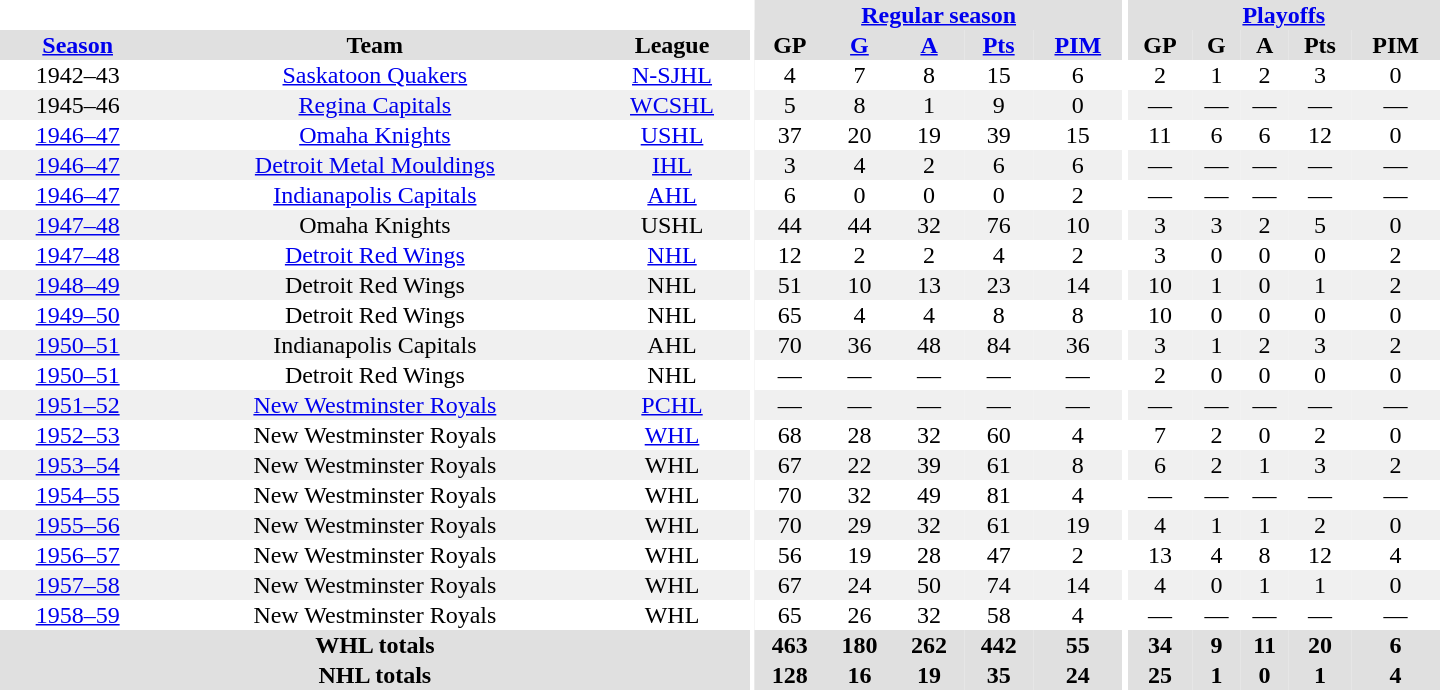<table border="0" cellpadding="1" cellspacing="0" style="text-align:center; width:60em">
<tr bgcolor="#e0e0e0">
<th colspan="3" bgcolor="#ffffff"></th>
<th rowspan="100" bgcolor="#ffffff"></th>
<th colspan="5"><a href='#'>Regular season</a></th>
<th rowspan="100" bgcolor="#ffffff"></th>
<th colspan="5"><a href='#'>Playoffs</a></th>
</tr>
<tr bgcolor="#e0e0e0">
<th><a href='#'>Season</a></th>
<th>Team</th>
<th>League</th>
<th>GP</th>
<th><a href='#'>G</a></th>
<th><a href='#'>A</a></th>
<th><a href='#'>Pts</a></th>
<th><a href='#'>PIM</a></th>
<th>GP</th>
<th>G</th>
<th>A</th>
<th>Pts</th>
<th>PIM</th>
</tr>
<tr>
<td>1942–43</td>
<td><a href='#'>Saskatoon Quakers</a></td>
<td><a href='#'>N-SJHL</a></td>
<td>4</td>
<td>7</td>
<td>8</td>
<td>15</td>
<td>6</td>
<td>2</td>
<td>1</td>
<td>2</td>
<td>3</td>
<td>0</td>
</tr>
<tr bgcolor="#f0f0f0">
<td>1945–46</td>
<td><a href='#'>Regina Capitals</a></td>
<td><a href='#'>WCSHL</a></td>
<td>5</td>
<td>8</td>
<td>1</td>
<td>9</td>
<td>0</td>
<td>—</td>
<td>—</td>
<td>—</td>
<td>—</td>
<td>—</td>
</tr>
<tr>
<td><a href='#'>1946–47</a></td>
<td><a href='#'>Omaha Knights</a></td>
<td><a href='#'>USHL</a></td>
<td>37</td>
<td>20</td>
<td>19</td>
<td>39</td>
<td>15</td>
<td>11</td>
<td>6</td>
<td>6</td>
<td>12</td>
<td>0</td>
</tr>
<tr bgcolor="#f0f0f0">
<td><a href='#'>1946–47</a></td>
<td><a href='#'>Detroit Metal Mouldings</a></td>
<td><a href='#'>IHL</a></td>
<td>3</td>
<td>4</td>
<td>2</td>
<td>6</td>
<td>6</td>
<td>—</td>
<td>—</td>
<td>—</td>
<td>—</td>
<td>—</td>
</tr>
<tr>
<td><a href='#'>1946–47</a></td>
<td><a href='#'>Indianapolis Capitals</a></td>
<td><a href='#'>AHL</a></td>
<td>6</td>
<td>0</td>
<td>0</td>
<td>0</td>
<td>2</td>
<td>—</td>
<td>—</td>
<td>—</td>
<td>—</td>
<td>—</td>
</tr>
<tr bgcolor="#f0f0f0">
<td><a href='#'>1947–48</a></td>
<td>Omaha Knights</td>
<td>USHL</td>
<td>44</td>
<td>44</td>
<td>32</td>
<td>76</td>
<td>10</td>
<td>3</td>
<td>3</td>
<td>2</td>
<td>5</td>
<td>0</td>
</tr>
<tr>
<td><a href='#'>1947–48</a></td>
<td><a href='#'>Detroit Red Wings</a></td>
<td><a href='#'>NHL</a></td>
<td>12</td>
<td>2</td>
<td>2</td>
<td>4</td>
<td>2</td>
<td>3</td>
<td>0</td>
<td>0</td>
<td>0</td>
<td>2</td>
</tr>
<tr bgcolor="#f0f0f0">
<td><a href='#'>1948–49</a></td>
<td>Detroit Red Wings</td>
<td>NHL</td>
<td>51</td>
<td>10</td>
<td>13</td>
<td>23</td>
<td>14</td>
<td>10</td>
<td>1</td>
<td>0</td>
<td>1</td>
<td>2</td>
</tr>
<tr>
<td><a href='#'>1949–50</a></td>
<td>Detroit Red Wings</td>
<td>NHL</td>
<td>65</td>
<td>4</td>
<td>4</td>
<td>8</td>
<td>8</td>
<td>10</td>
<td>0</td>
<td>0</td>
<td>0</td>
<td>0</td>
</tr>
<tr bgcolor="#f0f0f0">
<td><a href='#'>1950–51</a></td>
<td>Indianapolis Capitals</td>
<td>AHL</td>
<td>70</td>
<td>36</td>
<td>48</td>
<td>84</td>
<td>36</td>
<td>3</td>
<td>1</td>
<td>2</td>
<td>3</td>
<td>2</td>
</tr>
<tr>
<td><a href='#'>1950–51</a></td>
<td>Detroit Red Wings</td>
<td>NHL</td>
<td>—</td>
<td>—</td>
<td>—</td>
<td>—</td>
<td>—</td>
<td>2</td>
<td>0</td>
<td>0</td>
<td>0</td>
<td>0</td>
</tr>
<tr bgcolor="#f0f0f0">
<td><a href='#'>1951–52</a></td>
<td><a href='#'>New Westminster Royals</a></td>
<td><a href='#'>PCHL</a></td>
<td>—</td>
<td>—</td>
<td>—</td>
<td>—</td>
<td>—</td>
<td>—</td>
<td>—</td>
<td>—</td>
<td>—</td>
<td>—</td>
</tr>
<tr>
<td><a href='#'>1952–53</a></td>
<td>New Westminster Royals</td>
<td><a href='#'>WHL</a></td>
<td>68</td>
<td>28</td>
<td>32</td>
<td>60</td>
<td>4</td>
<td>7</td>
<td>2</td>
<td>0</td>
<td>2</td>
<td>0</td>
</tr>
<tr bgcolor="#f0f0f0">
<td><a href='#'>1953–54</a></td>
<td>New Westminster Royals</td>
<td>WHL</td>
<td>67</td>
<td>22</td>
<td>39</td>
<td>61</td>
<td>8</td>
<td>6</td>
<td>2</td>
<td>1</td>
<td>3</td>
<td>2</td>
</tr>
<tr>
<td><a href='#'>1954–55</a></td>
<td>New Westminster Royals</td>
<td>WHL</td>
<td>70</td>
<td>32</td>
<td>49</td>
<td>81</td>
<td>4</td>
<td>—</td>
<td>—</td>
<td>—</td>
<td>—</td>
<td>—</td>
</tr>
<tr bgcolor="#f0f0f0">
<td><a href='#'>1955–56</a></td>
<td>New Westminster Royals</td>
<td>WHL</td>
<td>70</td>
<td>29</td>
<td>32</td>
<td>61</td>
<td>19</td>
<td>4</td>
<td>1</td>
<td>1</td>
<td>2</td>
<td>0</td>
</tr>
<tr>
<td><a href='#'>1956–57</a></td>
<td>New Westminster Royals</td>
<td>WHL</td>
<td>56</td>
<td>19</td>
<td>28</td>
<td>47</td>
<td>2</td>
<td>13</td>
<td>4</td>
<td>8</td>
<td>12</td>
<td>4</td>
</tr>
<tr bgcolor="#f0f0f0">
<td><a href='#'>1957–58</a></td>
<td>New Westminster Royals</td>
<td>WHL</td>
<td>67</td>
<td>24</td>
<td>50</td>
<td>74</td>
<td>14</td>
<td>4</td>
<td>0</td>
<td>1</td>
<td>1</td>
<td>0</td>
</tr>
<tr>
<td><a href='#'>1958–59</a></td>
<td>New Westminster Royals</td>
<td>WHL</td>
<td>65</td>
<td>26</td>
<td>32</td>
<td>58</td>
<td>4</td>
<td>—</td>
<td>—</td>
<td>—</td>
<td>—</td>
<td>—</td>
</tr>
<tr bgcolor="#e0e0e0">
<th colspan="3">WHL totals</th>
<th>463</th>
<th>180</th>
<th>262</th>
<th>442</th>
<th>55</th>
<th>34</th>
<th>9</th>
<th>11</th>
<th>20</th>
<th>6</th>
</tr>
<tr bgcolor="#e0e0e0">
<th colspan="3">NHL totals</th>
<th>128</th>
<th>16</th>
<th>19</th>
<th>35</th>
<th>24</th>
<th>25</th>
<th>1</th>
<th>0</th>
<th>1</th>
<th>4</th>
</tr>
</table>
